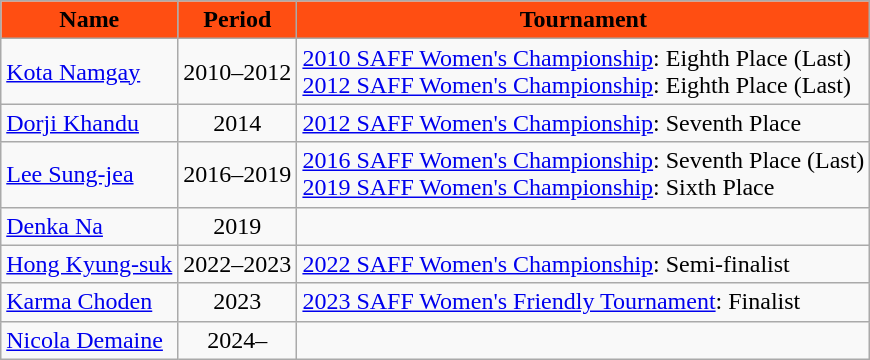<table class="wikitable">
<tr>
<th style="background-color:#FF4E12;"><span>Name</span></th>
<th style="background-color:#FF4E12;"><span>Period</span></th>
<th style="background-color:#FF4E12;"><span>Tournament</span></th>
</tr>
<tr>
<td> <a href='#'>Kota Namgay</a></td>
<td align="center">2010–2012</td>
<td><a href='#'>2010 SAFF Women's Championship</a>: Eighth Place (Last)<br><a href='#'>2012 SAFF Women's Championship</a>: Eighth Place (Last)</td>
</tr>
<tr>
<td> <a href='#'>Dorji Khandu</a></td>
<td align="center">2014</td>
<td><a href='#'>2012 SAFF Women's Championship</a>: Seventh Place</td>
</tr>
<tr>
<td> <a href='#'>Lee Sung-jea</a></td>
<td align="center">2016–2019</td>
<td><a href='#'>2016 SAFF Women's Championship</a>: Seventh Place (Last)<br><a href='#'>2019 SAFF Women's Championship</a>: Sixth Place</td>
</tr>
<tr>
<td> <a href='#'>Denka Na</a></td>
<td align="center">2019</td>
<td></td>
</tr>
<tr>
<td> <a href='#'>Hong Kyung-suk</a></td>
<td align="center">2022–2023</td>
<td><a href='#'>2022 SAFF Women's Championship</a>: Semi-finalist</td>
</tr>
<tr>
<td> <a href='#'>Karma Choden</a></td>
<td align="center">2023</td>
<td><a href='#'>2023 SAFF Women's Friendly Tournament</a>: Finalist</td>
</tr>
<tr>
<td> <a href='#'>Nicola Demaine</a></td>
<td align="center">2024–</td>
<td></td>
</tr>
</table>
